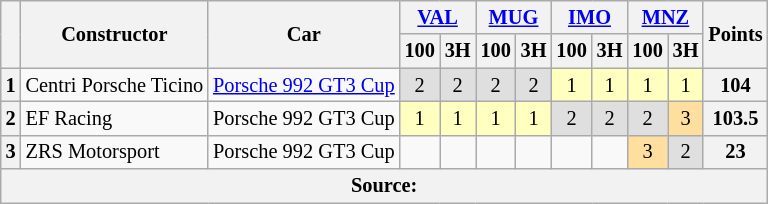<table class="wikitable" style="font-size:85%; vertical-align:top; text-align:center">
<tr>
<th rowspan="2"></th>
<th rowspan="2">Constructor</th>
<th rowspan="2">Car</th>
<th colspan="2"><a href='#'>VAL</a><br></th>
<th colspan="2"><a href='#'>MUG</a><br></th>
<th colspan="2"><a href='#'>IMO</a><br></th>
<th colspan="2"><a href='#'>MNZ</a><br></th>
<th rowspan="2">Points</th>
</tr>
<tr>
<th>100</th>
<th>3H</th>
<th>100</th>
<th>3H</th>
<th>100</th>
<th>3H</th>
<th>100</th>
<th>3H</th>
</tr>
<tr>
<th>1</th>
<td style="text-align:left"> Centri Porsche Ticino</td>
<td style="text-align:left"><a href='#'>Porsche 992 GT3 Cup</a></td>
<td style="background:#DFDFDF">2</td>
<td style="background:#DFDFDF">2</td>
<td style="background:#DFDFDF">2</td>
<td style="background:#DFDFDF">2</td>
<td style="background:#FFFFBF">1</td>
<td style="background:#FFFFBF">1</td>
<td style="background:#FFFFBF">1</td>
<td style="background:#FFFFBF">1</td>
<th>104</th>
</tr>
<tr>
<th>2</th>
<td style="text-align:left"> EF Racing</td>
<td style="text-align:left">Porsche 992 GT3 Cup</td>
<td style="background:#FFFFBF">1</td>
<td style="background:#FFFFBF">1</td>
<td style="background:#FFFFBF">1</td>
<td style="background:#FFFFBF">1</td>
<td style="background:#DFDFDF">2</td>
<td style="background:#DFDFDF">2</td>
<td style="background:#DFDFDF">2</td>
<td style="background:#FFDF9F">3</td>
<th>103.5</th>
</tr>
<tr>
<th>3</th>
<td style="text-align:left"> ZRS Motorsport</td>
<td style="text-align:left">Porsche 992 GT3 Cup</td>
<td style="background:#"></td>
<td style="background:#"></td>
<td style="background:#"></td>
<td style="background:#"></td>
<td style="background:#"></td>
<td style="background:#"></td>
<td style="background:#FFDF9F">3</td>
<td style="background:#DFDFDF">2</td>
<th>23</th>
</tr>
<tr>
<th colspan="12">Source:</th>
</tr>
</table>
